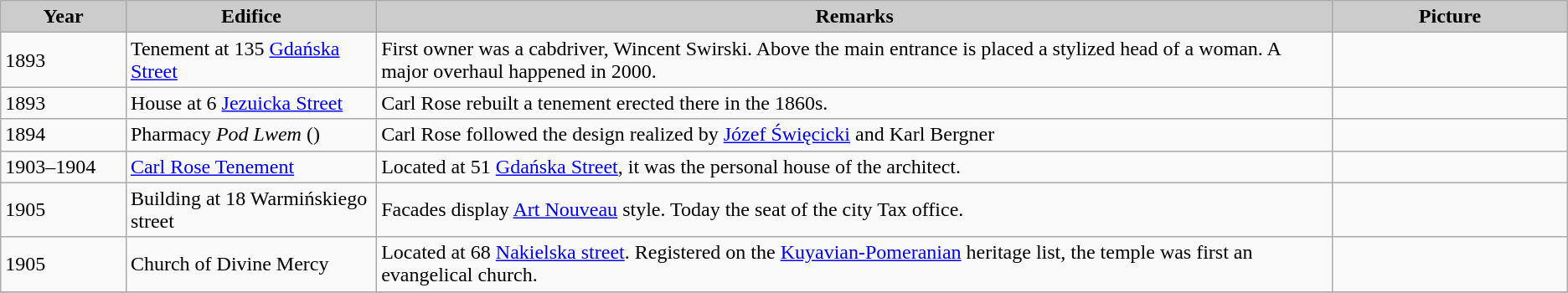<table class="wikitable" width="">
<tr align="center" bgcolor="#CCCCCC">
<td width=8%><strong>Year</strong></td>
<td width=16%><strong>Edifice</strong></td>
<td width=61%><strong>Remarks</strong></td>
<td width=15%><strong>Picture</strong></td>
</tr>
<tr ----bgcolor="#EFEFEF">
<td>1893</td>
<td>Tenement at 135 <a href='#'>Gdańska Street</a></td>
<td>First owner was a cabdriver, Wincent Swirski. Above the main entrance is placed a stylized head of a woman. A major overhaul happened in 2000.</td>
<td></td>
</tr>
<tr ---->
<td>1893</td>
<td>House at 6 <a href='#'>Jezuicka Street</a></td>
<td>Carl Rose rebuilt a tenement erected there in the 1860s.</td>
<td></td>
</tr>
<tr ----bgcolor="#EFEFEF">
<td>1894</td>
<td>Pharmacy <em>Pod Lwem</em> ()</td>
<td>Carl Rose followed the design realized by <a href='#'>Józef Święcicki</a> and Karl Bergner</td>
<td></td>
</tr>
<tr ---->
<td>1903–1904</td>
<td><a href='#'>Carl Rose Tenement</a></td>
<td>Located at 51 <a href='#'>Gdańska Street</a>, it was the personal house of the architect.</td>
<td></td>
</tr>
<tr ----bgcolor="#EFEFEF">
<td>1905</td>
<td>Building at 18 Warmińskiego street</td>
<td>Facades display <a href='#'>Art Nouveau</a> style. Today the seat of the city Tax office.</td>
<td></td>
</tr>
<tr ---->
<td>1905</td>
<td>Church of Divine Mercy</td>
<td>Located at 68 <a href='#'>Nakielska street</a>. Registered on the <a href='#'>Kuyavian-Pomeranian</a> heritage list, the temple was first an evangelical church.</td>
<td></td>
</tr>
<tr ----bgcolor="#EFEFEF">
</tr>
</table>
